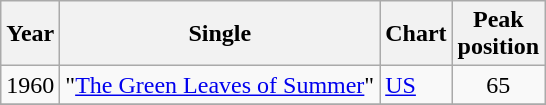<table class="wikitable">
<tr>
<th>Year</th>
<th>Single</th>
<th>Chart</th>
<th>Peak<br>position</th>
</tr>
<tr>
<td>1960</td>
<td>"<a href='#'>The Green Leaves of Summer</a>"</td>
<td><a href='#'>US</a></td>
<td align="center">65</td>
</tr>
<tr>
</tr>
</table>
